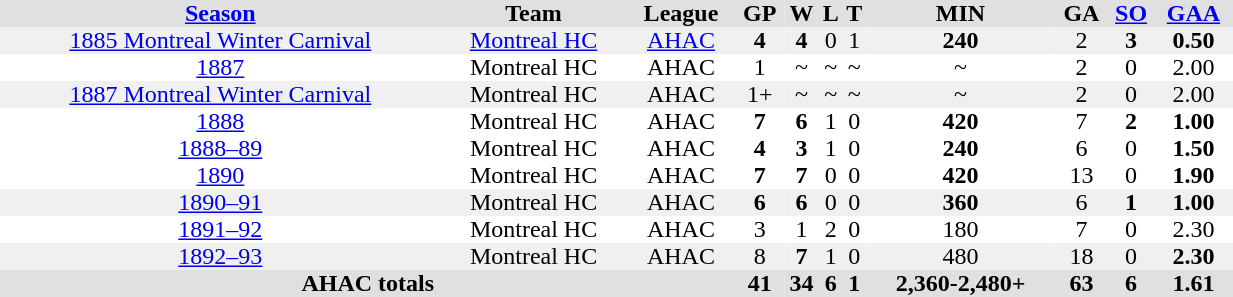<table BORDER="0" CELLPADDING="0" CELLSPACING="0" width="65%">
<tr bgcolor="#e0e0e0">
<th colspan="3" bgcolor="#ffffff"></th>
<th rowspan="99" bgcolor="#ffffff"></th>
</tr>
<tr bgcolor="#e0e0e0" ALIGN="center">
<th><a href='#'>Season</a></th>
<th>Team</th>
<th>League</th>
<th>GP</th>
<th>W</th>
<th>L</th>
<th>T</th>
<th>MIN</th>
<th>GA</th>
<th><a href='#'>SO</a></th>
<th><a href='#'>GAA</a></th>
</tr>
<tr ALIGN="center" bgcolor="#f0f0f0">
<td><a href='#'>1885 Montreal Winter Carnival</a></td>
<td><a href='#'>Montreal HC</a></td>
<td><a href='#'>AHAC</a></td>
<td><strong>4</strong></td>
<td><strong>4</strong></td>
<td>0</td>
<td>1</td>
<td><strong>240</strong></td>
<td>2</td>
<td><strong>3</strong></td>
<td><strong>0.50</strong></td>
</tr>
<tr ALIGN="center">
<td><a href='#'>1887</a></td>
<td>Montreal HC</td>
<td>AHAC</td>
<td>1</td>
<td>~</td>
<td>~</td>
<td>~</td>
<td>~</td>
<td>2</td>
<td>0</td>
<td>2.00</td>
</tr>
<tr ALIGN="center" bgcolor="#f0f0f0">
<td><a href='#'>1887 Montreal Winter Carnival</a></td>
<td>Montreal HC</td>
<td>AHAC</td>
<td>1+</td>
<td>~</td>
<td>~</td>
<td>~</td>
<td>~</td>
<td>2</td>
<td>0</td>
<td>2.00</td>
</tr>
<tr ALIGN="center">
<td><a href='#'>1888</a></td>
<td>Montreal HC</td>
<td>AHAC</td>
<td><strong>7</strong></td>
<td><strong>6</strong></td>
<td>1</td>
<td>0</td>
<td><strong>420</strong></td>
<td>7</td>
<td><strong>2</strong></td>
<td><strong>1.00</strong></td>
</tr>
<tr ALIGN="center">
<td><a href='#'>1888–89</a></td>
<td>Montreal HC</td>
<td>AHAC</td>
<td><strong>4</strong></td>
<td><strong>3</strong></td>
<td>1</td>
<td>0</td>
<td><strong>240</strong></td>
<td>6</td>
<td>0</td>
<td><strong>1.50</strong></td>
</tr>
<tr ALIGN="center">
<td><a href='#'>1890</a></td>
<td>Montreal HC</td>
<td>AHAC</td>
<td><strong>7</strong></td>
<td><strong>7</strong></td>
<td>0</td>
<td>0</td>
<td><strong>420</strong></td>
<td>13</td>
<td>0</td>
<td><strong>1.90</strong></td>
</tr>
<tr ALIGN="center" bgcolor="#f0f0f0">
<td><a href='#'>1890–91</a></td>
<td>Montreal HC</td>
<td>AHAC</td>
<td><strong>6</strong></td>
<td><strong>6</strong></td>
<td>0</td>
<td>0</td>
<td><strong>360</strong></td>
<td>6</td>
<td><strong>1</strong></td>
<td><strong>1.00</strong></td>
</tr>
<tr ALIGN="center">
<td><a href='#'>1891–92</a></td>
<td>Montreal HC</td>
<td>AHAC</td>
<td>3</td>
<td>1</td>
<td>2</td>
<td>0</td>
<td>180</td>
<td>7</td>
<td>0</td>
<td>2.30</td>
</tr>
<tr ALIGN="center" bgcolor="#f0f0f0">
<td><a href='#'>1892–93</a></td>
<td>Montreal HC</td>
<td>AHAC</td>
<td>8</td>
<td><strong>7</strong></td>
<td>1</td>
<td>0</td>
<td>480</td>
<td>18</td>
<td>0</td>
<td><strong>2.30</strong></td>
</tr>
<tr bgcolor="#e0e0e0">
<th colspan="3">AHAC totals</th>
<th>41</th>
<th>34</th>
<th>6</th>
<th>1</th>
<th>2,360-2,480+</th>
<th>63</th>
<th>6</th>
<th>1.61</th>
</tr>
</table>
